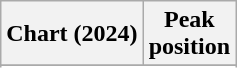<table class="wikitable sortable plainrowheaders" style="text-align:center">
<tr>
<th scope="col">Chart (2024)</th>
<th scope="col">Peak<br>position</th>
</tr>
<tr>
</tr>
<tr>
</tr>
</table>
